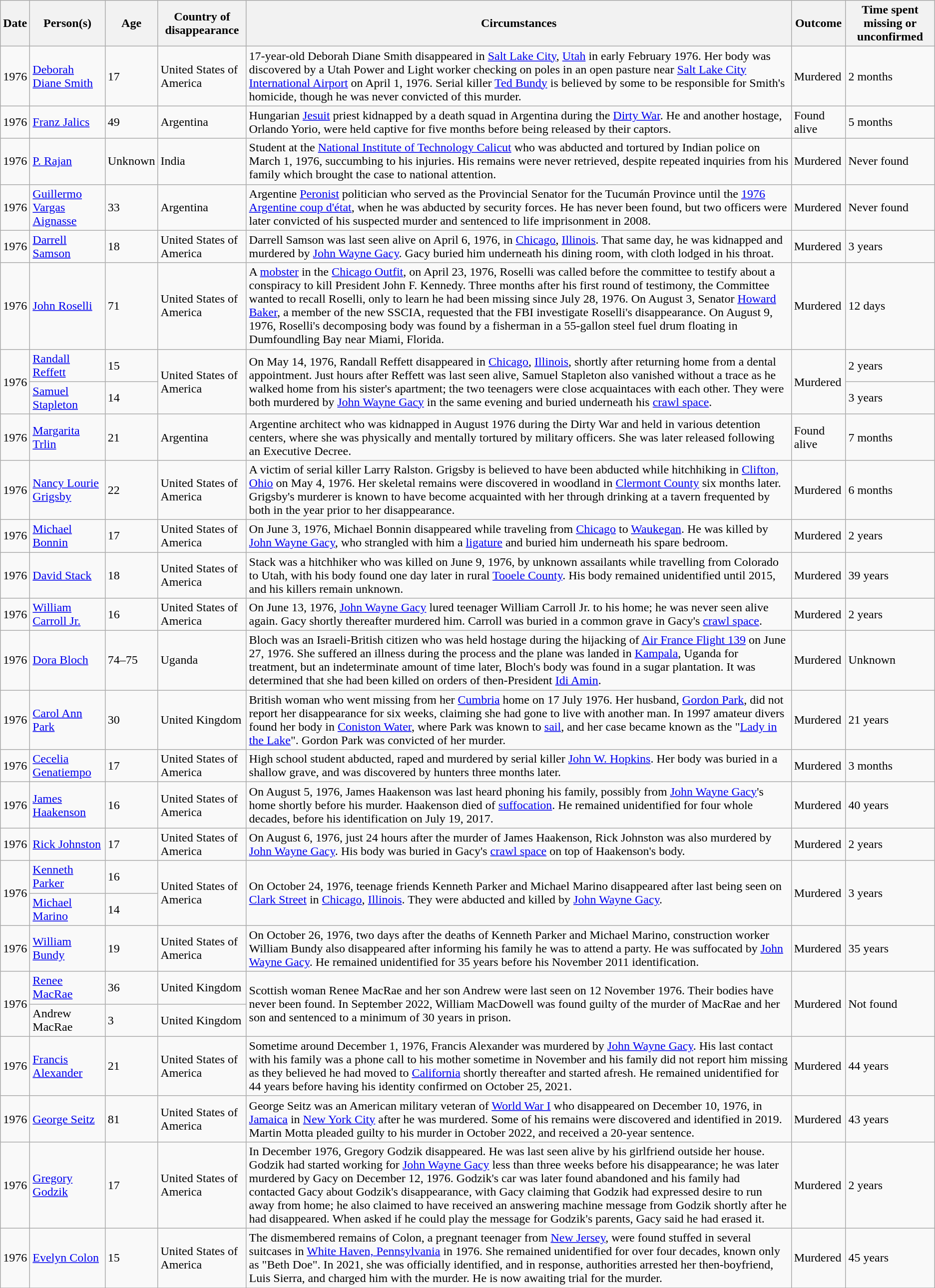<table class="wikitable sortable zebra">
<tr>
<th data-sort-type="isoDate">Date</th>
<th data-sort-type="text">Person(s)</th>
<th data-sort-type="text">Age</th>
<th>Country of disappearance</th>
<th class="unsortable">Circumstances</th>
<th data-sort-type="text">Outcome</th>
<th data-sort-type="value">Time spent missing or unconfirmed</th>
</tr>
<tr>
<td>1976</td>
<td><a href='#'>Deborah Diane Smith</a></td>
<td>17</td>
<td>United States of America</td>
<td>17-year-old Deborah Diane Smith disappeared in <a href='#'>Salt Lake City</a>, <a href='#'>Utah</a> in early February 1976. Her body was discovered by a Utah Power and Light worker checking on poles in an open pasture near <a href='#'>Salt Lake City International Airport</a> on April 1, 1976. Serial killer <a href='#'>Ted Bundy</a> is believed by some to be responsible for Smith's homicide, though he was never convicted of this murder.</td>
<td>Murdered</td>
<td>2 months</td>
</tr>
<tr>
<td>1976</td>
<td><a href='#'>Franz Jalics</a></td>
<td>49</td>
<td>Argentina</td>
<td>Hungarian <a href='#'>Jesuit</a> priest kidnapped by a death squad in Argentina during the <a href='#'>Dirty War</a>. He and another hostage, Orlando Yorio, were held captive for five months before being released by their captors.</td>
<td>Found alive</td>
<td>5 months</td>
</tr>
<tr>
<td>1976</td>
<td><a href='#'>P. Rajan</a></td>
<td>Unknown</td>
<td>India</td>
<td>Student at the <a href='#'>National Institute of Technology Calicut</a> who was abducted and tortured by Indian police on March 1, 1976, succumbing to his injuries. His remains were never retrieved, despite repeated inquiries from his family which brought the case to national attention.</td>
<td>Murdered</td>
<td>Never found</td>
</tr>
<tr>
<td>1976</td>
<td><a href='#'>Guillermo Vargas Aignasse</a></td>
<td>33</td>
<td>Argentina</td>
<td>Argentine <a href='#'>Peronist</a> politician who served as the Provincial Senator for the Tucumán Province until the <a href='#'>1976 Argentine coup d'état</a>, when he was abducted by security forces. He has never been found, but two officers were later convicted of his suspected murder and sentenced to life imprisonment in 2008.</td>
<td>Murdered</td>
<td>Never found</td>
</tr>
<tr>
<td data-sort-value="1976-04-06">1976</td>
<td><a href='#'>Darrell Samson</a></td>
<td data-sort-value="018">18</td>
<td>United States of America</td>
<td>Darrell Samson was last seen alive on April 6, 1976, in <a href='#'>Chicago</a>, <a href='#'>Illinois</a>. That same day, he was kidnapped and murdered by <a href='#'>John Wayne Gacy</a>. Gacy buried him underneath his dining room, with cloth lodged in his throat.</td>
<td>Murdered</td>
<td data-sort-value="1321">3 years</td>
</tr>
<tr>
<td data-sort-value="1951-04-19">1976</td>
<td><a href='#'>John Roselli</a></td>
<td>71</td>
<td>United States of America</td>
<td>A <a href='#'>mobster</a> in the <a href='#'>Chicago Outfit</a>, on April 23, 1976, Roselli was called before the committee to testify about a conspiracy to kill President John F. Kennedy. Three months after his first round of testimony, the Committee wanted to recall Roselli, only to learn he had been missing since July 28, 1976. On August 3, Senator <a href='#'>Howard Baker</a>, a member of the new SSCIA, requested that the FBI investigate Roselli's disappearance. On August 9, 1976, Roselli's decomposing body was found by a fisherman in a 55-gallon steel fuel drum floating in Dumfoundling Bay near Miami, Florida.</td>
<td>Murdered</td>
<td data-sort-value="0012">12 days</td>
</tr>
<tr>
<td rowspan="2" data-sort-value="1976-05-14">1976</td>
<td><a href='#'>Randall Reffett</a></td>
<td data-sort-value="015">15</td>
<td rowspan="2">United States of America</td>
<td rowspan="2">On May 14, 1976, Randall Reffett disappeared in <a href='#'>Chicago</a>, <a href='#'>Illinois</a>, shortly after returning home from a dental appointment. Just hours after Reffett was last seen alive, Samuel Stapleton also vanished without a trace as he walked home from his sister's apartment; the two teenagers were close acquaintaces with each other. They were both murdered by <a href='#'>John Wayne Gacy</a> in the same evening and buried underneath his <a href='#'>crawl space</a>.</td>
<td rowspan="2">Murdered</td>
<td data-sort-value="1063">2 years</td>
</tr>
<tr>
<td><a href='#'>Samuel Stapleton</a></td>
<td data-sort-value="014">14</td>
<td data-sort-value="1279">3 years</td>
</tr>
<tr>
<td>1976</td>
<td><a href='#'>Margarita Trlin</a></td>
<td>21</td>
<td>Argentina</td>
<td>Argentine architect who was kidnapped in August 1976 during the Dirty War and held in various detention centers, where she was physically and mentally tortured by military officers. She was later released following an Executive Decree.</td>
<td>Found alive</td>
<td>7 months</td>
</tr>
<tr>
<td>1976</td>
<td><a href='#'>Nancy Lourie Grigsby</a></td>
<td>22</td>
<td>United States of America</td>
<td>A victim of serial killer Larry Ralston. Grigsby is believed to have been abducted while hitchhiking in <a href='#'>Clifton, Ohio</a> on May 4, 1976. Her skeletal remains were discovered in woodland in <a href='#'>Clermont County</a> six months later. Grigsby's murderer is known to have become acquainted with her through drinking at a tavern frequented by both in the year prior to her disappearance.</td>
<td>Murdered</td>
<td>6 months</td>
</tr>
<tr>
<td data-sort-value="1976-06-03">1976</td>
<td><a href='#'>Michael Bonnin</a></td>
<td data-sort-value="017">17</td>
<td>United States of America</td>
<td>On June 3, 1976, Michael Bonnin disappeared while traveling from <a href='#'>Chicago</a> to <a href='#'>Waukegan</a>. He was killed by <a href='#'>John Wayne Gacy</a>, who strangled with him a <a href='#'>ligature</a> and buried him underneath his spare bedroom.</td>
<td>Murdered</td>
<td data-sort-value="947">2 years</td>
</tr>
<tr>
<td>1976</td>
<td><a href='#'>David Stack</a></td>
<td>18</td>
<td>United States of America</td>
<td>Stack was a hitchhiker who was killed on June 9, 1976, by unknown assailants while travelling from Colorado to Utah, with his body found one day later in rural <a href='#'>Tooele County</a>. His body remained unidentified until 2015, and his killers remain unknown.</td>
<td>Murdered</td>
<td>39 years</td>
</tr>
<tr>
<td data-sort-value="1976-06-13">1976</td>
<td><a href='#'>William Carroll Jr.</a></td>
<td data-sort-value="016">16</td>
<td>United States of America</td>
<td>On June 13, 1976, <a href='#'>John Wayne Gacy</a> lured teenager William Carroll Jr. to his home; he was never seen alive again. Gacy shortly thereafter murdered him. Carroll was buried in a common grave in Gacy's <a href='#'>crawl space</a>.</td>
<td>Murdered</td>
<td data-sort-value="1007">2 years</td>
</tr>
<tr>
<td>1976</td>
<td><a href='#'>Dora Bloch</a></td>
<td>74–75</td>
<td>Uganda</td>
<td>Bloch was an Israeli-British citizen who was held hostage during the hijacking of <a href='#'>Air France Flight 139</a> on June 27, 1976. She suffered an illness during the process and the plane was landed in <a href='#'>Kampala</a>, Uganda for treatment, but an indeterminate amount of time later, Bloch's body was found in a sugar plantation. It was determined that she had been killed on orders of then-President <a href='#'>Idi Amin</a>.</td>
<td>Murdered</td>
<td>Unknown</td>
</tr>
<tr>
<td>1976</td>
<td><a href='#'>Carol Ann Park</a></td>
<td>30</td>
<td>United Kingdom</td>
<td>British woman who went missing from her <a href='#'>Cumbria</a> home on 17 July 1976. Her husband, <a href='#'>Gordon Park</a>, did not report her disappearance for six weeks, claiming she had gone to live with another man. In 1997 amateur divers found her body in <a href='#'>Coniston Water</a>, where Park was known to <a href='#'>sail</a>, and her case became known as the "<a href='#'>Lady in the Lake</a>". Gordon Park was convicted of her murder.</td>
<td>Murdered</td>
<td>21 years</td>
</tr>
<tr>
<td>1976</td>
<td><a href='#'>Cecelia Genatiempo</a></td>
<td>17</td>
<td>United States of America</td>
<td>High school student abducted, raped and murdered by serial killer <a href='#'>John W. Hopkins</a>. Her body was buried in a shallow grave, and was discovered by hunters three months later.</td>
<td>Murdered</td>
<td>3 months</td>
</tr>
<tr>
<td data-sort-value="1976-08-05">1976</td>
<td><a href='#'>James Haakenson</a></td>
<td data-sort-value="016">16</td>
<td>United States of America</td>
<td>On August 5, 1976, James Haakenson was last heard phoning his family, possibly from <a href='#'>John Wayne Gacy</a>'s home shortly before his murder. Haakenson died of <a href='#'>suffocation</a>. He remained unidentified for four whole decades, before his identification on July 19, 2017.</td>
<td>Murdered</td>
<td data-sort-value="14958">40 years</td>
</tr>
<tr>
<td data-sort-value="1976-08-06">1976</td>
<td><a href='#'>Rick Johnston</a></td>
<td data-sort-value="017">17</td>
<td>United States of America</td>
<td>On August 6, 1976, just 24 hours after the murder of James Haakenson, Rick Johnston was also murdered by <a href='#'>John Wayne Gacy</a>. His body was buried in Gacy's <a href='#'>crawl space</a> on top of Haakenson's body.</td>
<td>Murdered</td>
<td data-sort-value="878">2 years</td>
</tr>
<tr>
<td rowspan="2" data-sort-value="1976-10-24">1976</td>
<td><a href='#'>Kenneth Parker</a></td>
<td data-sort-value="016">16</td>
<td rowspan="2">United States of America</td>
<td rowspan="2">On October 24, 1976, teenage friends Kenneth Parker and Michael Marino disappeared after last being seen on <a href='#'>Clark Street</a> in <a href='#'>Chicago</a>, <a href='#'>Illinois</a>. They were abducted and killed by <a href='#'>John Wayne Gacy</a>.</td>
<td rowspan="2">Murdered</td>
<td rowspan="2" data-sort-value="1252">3 years</td>
</tr>
<tr>
<td><a href='#'>Michael Marino</a></td>
<td data-sort-value="014">14</td>
</tr>
<tr>
<td data-sort-value="1976-10-26">1976</td>
<td><a href='#'>William Bundy</a></td>
<td data-sort-value="019">19</td>
<td>United States of America</td>
<td>On October 26, 1976, two days after the deaths of Kenneth Parker and Michael Marino, construction worker William Bundy also disappeared after informing his family he was to attend a party. He was suffocated by <a href='#'>John Wayne Gacy</a>. He remained unidentified for 35 years before his November 2011 identification.</td>
<td>Murdered</td>
<td data-sort-value="12817">35 years</td>
</tr>
<tr>
<td rowspan="2">1976</td>
<td><a href='#'>Renee MacRae</a></td>
<td>36</td>
<td>United Kingdom</td>
<td rowspan="2">Scottish woman Renee MacRae and her son Andrew were last seen on 12 November 1976. Their bodies have never been found. In September 2022, William MacDowell was found guilty of the murder of MacRae and her son and sentenced to a minimum of 30 years in prison.</td>
<td rowspan="2">Murdered</td>
<td rowspan="2">Not found</td>
</tr>
<tr>
<td>Andrew MacRae</td>
<td>3</td>
<td>United Kingdom</td>
</tr>
<tr>
<td data-sort-value="1976-12-01">1976</td>
<td><a href='#'>Francis Alexander</a></td>
<td data-sort-value="021">21</td>
<td>United States of America</td>
<td>Sometime around  December 1, 1976, Francis Alexander was murdered by <a href='#'>John Wayne Gacy</a>. His last contact with his family was a phone call to his mother sometime in November and his family did not report him missing as they believed he had moved to <a href='#'>California</a> shortly thereafter and started afresh. He remained unidentified for 44 years before having his identity confirmed on October 25, 2021.</td>
<td>Murdered</td>
<td data-sort-value="16399">44 years</td>
</tr>
<tr>
<td>1976</td>
<td><a href='#'>George Seitz</a></td>
<td>81</td>
<td>United States of America</td>
<td>George Seitz was an American military veteran of <a href='#'>World War I</a> who disappeared on December 10, 1976, in <a href='#'>Jamaica</a> in <a href='#'>New York City</a> after he was murdered. Some of his remains were discovered and identified in 2019. Martin Motta pleaded guilty to his murder in October 2022, and received a 20-year sentence.</td>
<td>Murdered</td>
<td>43 years</td>
</tr>
<tr>
<td data-sort-value="1976-12-12">1976</td>
<td><a href='#'>Gregory Godzik</a></td>
<td data-sort-value="017">17</td>
<td>United States of America</td>
<td>In December 1976, Gregory Godzik disappeared. He was last seen alive by his girlfriend outside her house. Godzik had started working for <a href='#'>John Wayne Gacy</a> less than three weeks before his disappearance; he was later murdered by Gacy on December 12, 1976. Godzik's car was later found abandoned and his family had contacted Gacy about Godzik's disappearance, with Gacy claiming that Godzik had expressed desire to run away from home; he also claimed to have received an answering machine message from Godzik shortly after he had disappeared. When asked if he could play the message for Godzik's parents, Gacy said he had erased it.</td>
<td>Murdered</td>
<td data-sort-value="747">2 years</td>
</tr>
<tr>
<td>1976</td>
<td><a href='#'>Evelyn Colon</a></td>
<td>15</td>
<td>United States of America</td>
<td>The dismembered remains of Colon, a pregnant teenager from <a href='#'>New Jersey</a>, were found stuffed in several suitcases in <a href='#'>White Haven, Pennsylvania</a> in 1976. She remained unidentified for over four decades, known only as "Beth Doe". In 2021, she was officially identified, and in response, authorities arrested her then-boyfriend, Luis Sierra, and charged him with the murder. He is now awaiting trial for the murder.</td>
<td>Murdered</td>
<td>45 years</td>
</tr>
<tr>
</tr>
</table>
